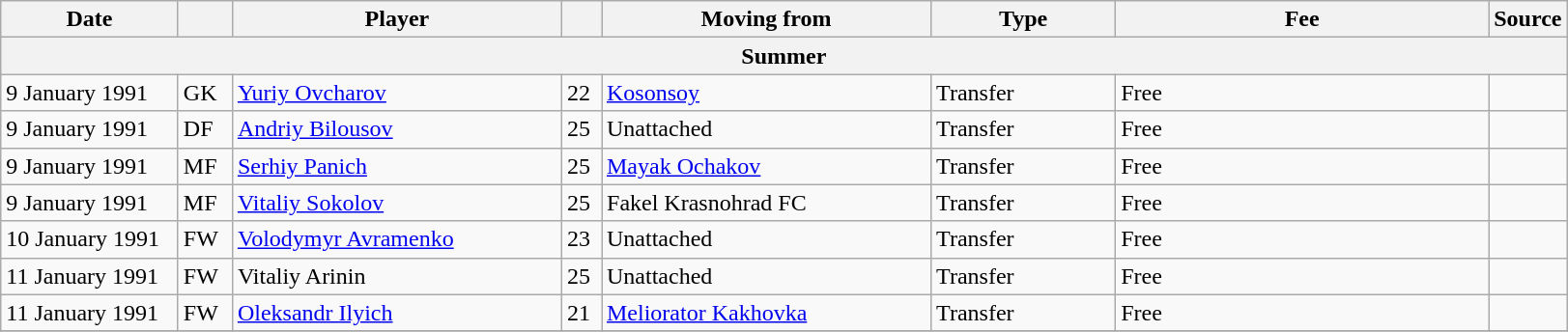<table class="wikitable sortable">
<tr>
<th style="width:115px;">Date</th>
<th style="width:30px;"></th>
<th style="width:220px;">Player</th>
<th style="width:20px;"></th>
<th style="width:220px;">Moving from</th>
<th style="width:120px;" class="unsortable">Type</th>
<th style="width:250px;" class="unsortable">Fee</th>
<th style="width:20px;">Source</th>
</tr>
<tr>
<th colspan=8>Summer</th>
</tr>
<tr>
<td>9 January 1991</td>
<td>GK</td>
<td> <a href='#'>Yuriy Ovcharov</a></td>
<td>22</td>
<td> <a href='#'>Kosonsoy</a></td>
<td>Transfer</td>
<td>Free</td>
<td></td>
</tr>
<tr>
<td>9 January 1991</td>
<td>DF</td>
<td> <a href='#'>Andriy Bilousov</a></td>
<td>25</td>
<td>Unattached</td>
<td>Transfer</td>
<td>Free</td>
<td></td>
</tr>
<tr>
<td>9 January 1991</td>
<td>MF</td>
<td> <a href='#'>Serhiy Panich</a></td>
<td>25</td>
<td> <a href='#'>Mayak Ochakov</a></td>
<td>Transfer</td>
<td>Free</td>
<td></td>
</tr>
<tr>
<td>9 January 1991</td>
<td>MF</td>
<td> <a href='#'>Vitaliy Sokolov</a></td>
<td>25</td>
<td> Fakel Krasnohrad FC</td>
<td>Transfer</td>
<td>Free</td>
<td></td>
</tr>
<tr>
<td>10 January 1991</td>
<td>FW</td>
<td> <a href='#'>Volodymyr Avramenko</a></td>
<td>23</td>
<td>Unattached</td>
<td>Transfer</td>
<td>Free</td>
<td></td>
</tr>
<tr>
<td>11 January 1991</td>
<td>FW</td>
<td> Vitaliy Arinin</td>
<td>25</td>
<td>Unattached</td>
<td>Transfer</td>
<td>Free</td>
<td></td>
</tr>
<tr>
<td>11 January 1991</td>
<td>FW</td>
<td> <a href='#'>Oleksandr Ilyich</a></td>
<td>21</td>
<td> <a href='#'>Meliorator Kakhovka</a></td>
<td>Transfer</td>
<td>Free</td>
<td></td>
</tr>
<tr>
</tr>
</table>
